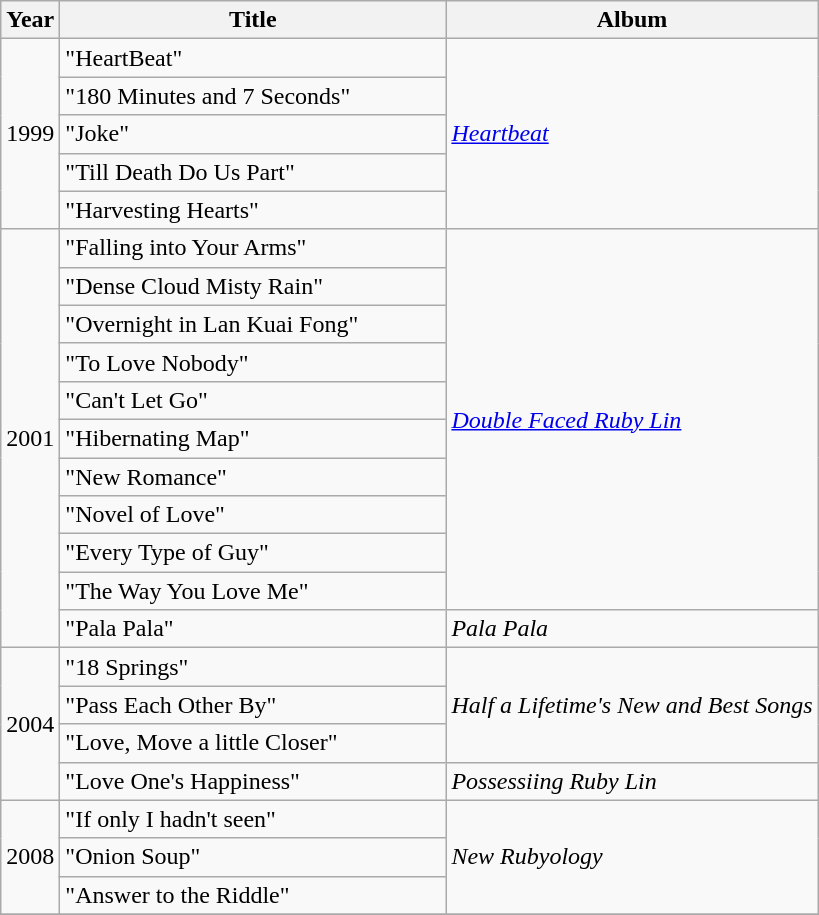<table class="wikitable">
<tr>
<th>Year</th>
<th style="width:250px;">Title</th>
<th>Album</th>
</tr>
<tr>
<td rowspan="5">1999</td>
<td>"HeartBeat"</td>
<td rowspan="5"><em><a href='#'>Heartbeat</a></em></td>
</tr>
<tr>
<td>"180 Minutes and 7 Seconds"</td>
</tr>
<tr>
<td>"Joke"</td>
</tr>
<tr>
<td>"Till Death Do Us Part"</td>
</tr>
<tr>
<td>"Harvesting Hearts"</td>
</tr>
<tr>
<td rowspan="11">2001</td>
<td>"Falling into Your Arms"</td>
<td rowspan="10"><em><a href='#'>Double Faced Ruby Lin</a></em></td>
</tr>
<tr>
<td>"Dense Cloud Misty Rain"</td>
</tr>
<tr>
<td>"Overnight in Lan Kuai Fong"</td>
</tr>
<tr>
<td>"To Love Nobody"</td>
</tr>
<tr>
<td>"Can't Let Go"</td>
</tr>
<tr>
<td>"Hibernating Map"</td>
</tr>
<tr>
<td>"New Romance"</td>
</tr>
<tr>
<td>"Novel of Love"</td>
</tr>
<tr>
<td>"Every Type of Guy"</td>
</tr>
<tr>
<td>"The Way You Love Me"</td>
</tr>
<tr>
<td>"Pala Pala"</td>
<td><em>Pala Pala</em></td>
</tr>
<tr>
<td rowspan="4">2004</td>
<td>"18 Springs"</td>
<td rowspan="3"><em>Half a Lifetime's New and Best Songs</em></td>
</tr>
<tr>
<td>"Pass Each Other By"</td>
</tr>
<tr>
<td>"Love, Move a little Closer"</td>
</tr>
<tr>
<td>"Love One's Happiness"</td>
<td><em>Possessiing Ruby Lin</em></td>
</tr>
<tr>
<td rowspan="3">2008</td>
<td>"If only I hadn't seen"</td>
<td rowspan="3"><em>New Rubyology</em></td>
</tr>
<tr>
<td>"Onion Soup"</td>
</tr>
<tr>
<td>"Answer to the Riddle"</td>
</tr>
<tr>
</tr>
</table>
